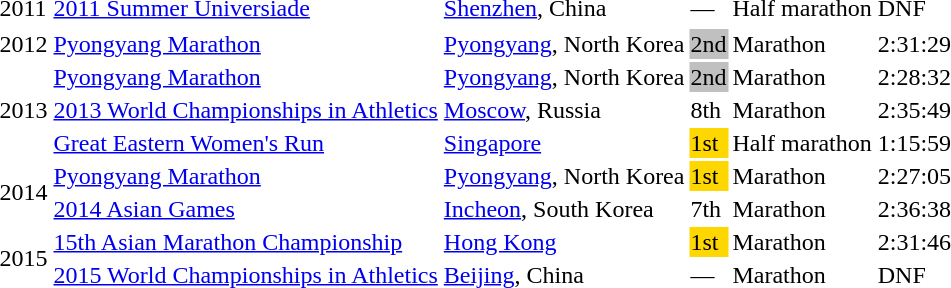<table>
<tr>
<td>2011</td>
<td><a href='#'>2011 Summer Universiade</a></td>
<td><a href='#'>Shenzhen</a>, China</td>
<td>—</td>
<td>Half marathon</td>
<td><abbr>DNF</abbr></td>
</tr>
<tr>
</tr>
<tr>
<td>2012</td>
<td><a href='#'>Pyongyang Marathon</a></td>
<td><a href='#'>Pyongyang</a>, North Korea</td>
<td bgcolor="silver">2nd</td>
<td>Marathon</td>
<td>2:31:29</td>
</tr>
<tr>
<td rowspan=3>2013</td>
<td><a href='#'>Pyongyang Marathon</a></td>
<td><a href='#'>Pyongyang</a>, North Korea</td>
<td bgcolor="silver">2nd</td>
<td>Marathon</td>
<td>2:28:32</td>
</tr>
<tr>
<td><a href='#'>2013 World Championships in Athletics</a></td>
<td><a href='#'>Moscow</a>, Russia</td>
<td>8th</td>
<td>Marathon</td>
<td>2:35:49</td>
</tr>
<tr>
<td><a href='#'>Great Eastern Women's Run</a></td>
<td><a href='#'>Singapore</a></td>
<td bgcolor="gold">1st</td>
<td>Half marathon</td>
<td>1:15:59</td>
</tr>
<tr>
<td rowspan=2>2014</td>
<td><a href='#'>Pyongyang Marathon</a></td>
<td><a href='#'>Pyongyang</a>, North Korea</td>
<td bgcolor="gold">1st</td>
<td>Marathon</td>
<td>2:27:05</td>
</tr>
<tr>
<td><a href='#'>2014 Asian Games</a></td>
<td><a href='#'>Incheon</a>, South Korea</td>
<td>7th</td>
<td>Marathon</td>
<td>2:36:38</td>
</tr>
<tr>
<td rowspan=2>2015</td>
<td><a href='#'>15th Asian Marathon Championship</a></td>
<td><a href='#'>Hong Kong</a></td>
<td bgcolor="gold">1st</td>
<td>Marathon</td>
<td>2:31:46</td>
</tr>
<tr>
<td><a href='#'>2015 World Championships in Athletics</a></td>
<td><a href='#'>Beijing</a>, China</td>
<td>—</td>
<td>Marathon</td>
<td><abbr>DNF</abbr></td>
</tr>
</table>
